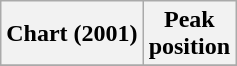<table class="wikitable plainrowheaders sortable" style="text-align:center;">
<tr>
<th>Chart (2001)</th>
<th>Peak<br>position</th>
</tr>
<tr>
</tr>
</table>
